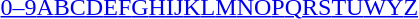<table id="toc" class="toc" summary="Class">
<tr>
<th></th>
</tr>
<tr>
<td style="text-align:center;"><a href='#'>0–9</a><a href='#'>A</a><a href='#'>B</a><a href='#'>C</a><a href='#'>D</a><a href='#'>E</a><a href='#'>F</a><a href='#'>G</a><a href='#'>H</a><a href='#'>I</a><a href='#'>J</a><a href='#'>K</a><a href='#'>L</a><a href='#'>M</a><a href='#'>N</a><a href='#'>O</a><a href='#'>P</a><a href='#'>Q</a><a href='#'>R</a><a href='#'>S</a><a href='#'>T</a><a href='#'>U</a><a href='#'>W</a><a href='#'>Y</a><a href='#'>Z</a></td>
</tr>
</table>
